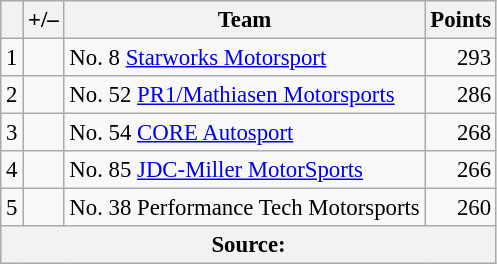<table class="wikitable" style="font-size: 95%;">
<tr>
<th scope="col"></th>
<th scope="col">+/–</th>
<th scope="col">Team</th>
<th scope="col">Points</th>
</tr>
<tr>
<td align=center>1</td>
<td align="left"></td>
<td> No. 8 <a href='#'>Starworks Motorsport</a></td>
<td align=right>293</td>
</tr>
<tr>
<td align=center>2</td>
<td align="left"></td>
<td> No. 52 <a href='#'>PR1/Mathiasen Motorsports</a></td>
<td align=right>286</td>
</tr>
<tr>
<td align=center>3</td>
<td align="left"></td>
<td> No. 54 <a href='#'>CORE Autosport</a></td>
<td align=right>268</td>
</tr>
<tr>
<td align=center>4</td>
<td align="left"></td>
<td> No. 85 <a href='#'>JDC-Miller MotorSports</a></td>
<td align=right>266</td>
</tr>
<tr>
<td align=center>5</td>
<td align="left"></td>
<td> No. 38 Performance Tech Motorsports</td>
<td align=right>260</td>
</tr>
<tr>
<th colspan=5>Source:</th>
</tr>
</table>
